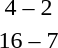<table style="text-align:center">
<tr>
<th width=200></th>
<th width=100></th>
<th width=200></th>
</tr>
<tr>
<td align=right><strong></strong></td>
<td>4 – 2</td>
<td align=left></td>
</tr>
<tr>
<td align=right><strong></strong></td>
<td>16 – 7</td>
<td align=left></td>
</tr>
</table>
